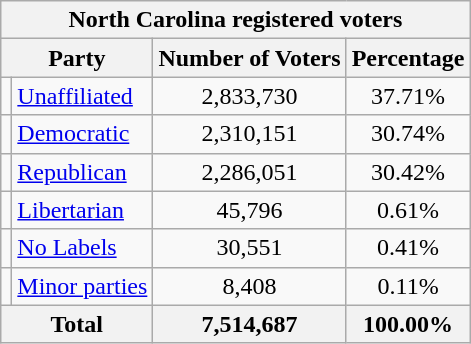<table class="wikitable floatright">
<tr>
<th colspan = 4>North Carolina registered voters </th>
</tr>
<tr>
<th colspan = 2>Party</th>
<th>Number of Voters</th>
<th>Percentage</th>
</tr>
<tr>
<td></td>
<td><a href='#'>Unaffiliated</a></td>
<td style="text-align:center;">2,833,730</td>
<td style="text-align:center;">37.71%</td>
</tr>
<tr>
<td></td>
<td><a href='#'>Democratic</a></td>
<td style="text-align:center;">2,310,151</td>
<td style="text-align:center;">30.74%</td>
</tr>
<tr>
<td></td>
<td><a href='#'>Republican</a></td>
<td style="text-align:center;">2,286,051</td>
<td style="text-align:center;">30.42%</td>
</tr>
<tr>
<td></td>
<td><a href='#'>Libertarian</a></td>
<td style="text-align:center;">45,796</td>
<td style="text-align:center;">0.61%</td>
</tr>
<tr>
<td></td>
<td><a href='#'>No Labels</a></td>
<td style="text-align:center;">30,551</td>
<td style="text-align:center;">0.41%</td>
</tr>
<tr>
<td></td>
<td><a href='#'>Minor parties</a></td>
<td style="text-align:center;">8,408</td>
<td style="text-align:center;">0.11%</td>
</tr>
<tr>
<th colspan = 2>Total</th>
<th style="text-align:center;">7,514,687</th>
<th style="text-align:center;">100.00%</th>
</tr>
</table>
